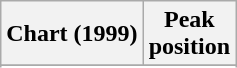<table class="wikitable sortable">
<tr>
<th>Chart (1999)</th>
<th>Peak <br>position</th>
</tr>
<tr>
</tr>
<tr>
</tr>
</table>
